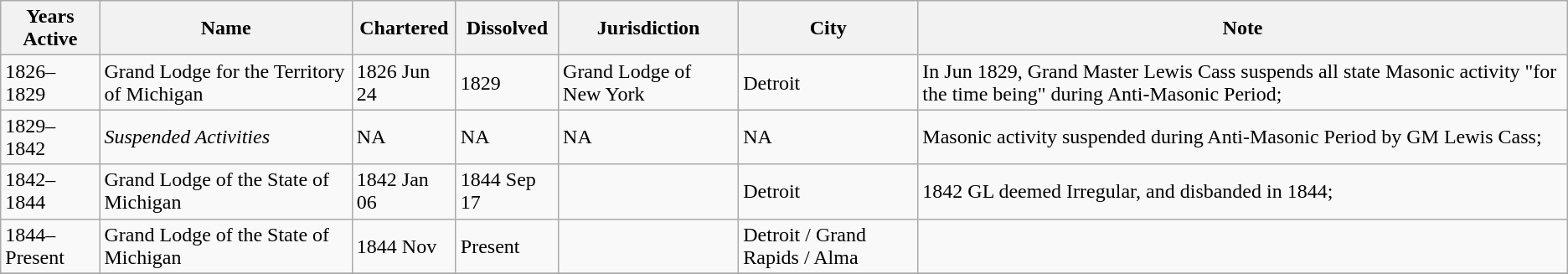<table class="wikitable sortable">
<tr>
<th>Years Active</th>
<th>Name</th>
<th>Chartered</th>
<th>Dissolved</th>
<th>Jurisdiction</th>
<th>City</th>
<th>Note</th>
</tr>
<tr>
<td>1826–1829</td>
<td>Grand Lodge for the Territory of Michigan</td>
<td>1826 Jun 24</td>
<td>1829</td>
<td>Grand Lodge of New York</td>
<td>Detroit</td>
<td>In Jun 1829, Grand Master Lewis Cass suspends all state Masonic activity "for the time being" during Anti-Masonic Period;</td>
</tr>
<tr>
<td>1829–1842</td>
<td><em>Suspended Activities</em></td>
<td>NA</td>
<td>NA</td>
<td>NA</td>
<td>NA</td>
<td>Masonic activity suspended during Anti-Masonic Period by GM Lewis Cass;</td>
</tr>
<tr>
<td>1842–1844</td>
<td>Grand Lodge of the State of Michigan</td>
<td>1842 Jan 06</td>
<td>1844 Sep 17</td>
<td></td>
<td>Detroit</td>
<td>1842 GL deemed Irregular, and disbanded in 1844;</td>
</tr>
<tr>
<td>1844–Present</td>
<td>Grand Lodge of the State of Michigan</td>
<td>1844 Nov</td>
<td>Present</td>
<td></td>
<td>Detroit / Grand Rapids / Alma</td>
<td></td>
</tr>
<tr>
</tr>
</table>
